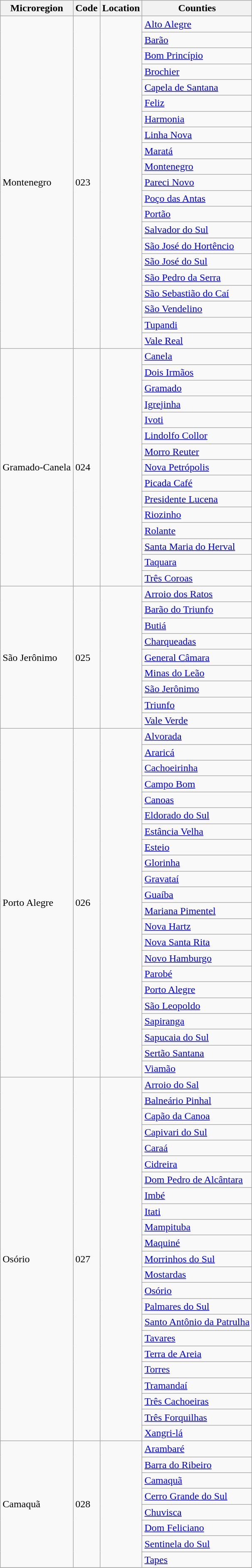<table class="wikitable sortable">
<tr>
<th>Microregion</th>
<th>Code</th>
<th>Location</th>
<th>Counties</th>
</tr>
<tr>
<td rowspan="21">Montenegro</td>
<td rowspan="21">023</td>
<td rowspan="21"></td>
<td><a href='#'>Alto Alegre</a></td>
</tr>
<tr>
<td><a href='#'>Barão</a></td>
</tr>
<tr>
<td><a href='#'>Bom Princípio</a></td>
</tr>
<tr>
<td><a href='#'>Brochier</a></td>
</tr>
<tr>
<td><a href='#'>Capela de Santana</a></td>
</tr>
<tr>
<td><a href='#'>Feliz</a></td>
</tr>
<tr>
<td><a href='#'>Harmonia</a></td>
</tr>
<tr>
<td><a href='#'>Linha Nova</a></td>
</tr>
<tr>
<td><a href='#'>Maratá</a></td>
</tr>
<tr>
<td><a href='#'>Montenegro</a></td>
</tr>
<tr>
<td><a href='#'>Pareci Novo</a></td>
</tr>
<tr>
<td><a href='#'>Poço das Antas</a></td>
</tr>
<tr>
<td><a href='#'>Portão</a></td>
</tr>
<tr>
<td><a href='#'>Salvador do Sul</a></td>
</tr>
<tr>
<td><a href='#'>São José do Hortêncio</a></td>
</tr>
<tr>
<td><a href='#'>São José do Sul</a></td>
</tr>
<tr>
<td><a href='#'>São Pedro da Serra</a></td>
</tr>
<tr>
<td><a href='#'>São Sebastião do Caí</a></td>
</tr>
<tr>
<td><a href='#'>São Vendelino</a></td>
</tr>
<tr>
<td><a href='#'>Tupandi</a></td>
</tr>
<tr>
<td><a href='#'>Vale Real</a></td>
</tr>
<tr>
<td rowspan="15">Gramado-Canela</td>
<td rowspan="15">024</td>
<td rowspan="15"></td>
<td><a href='#'>Canela</a></td>
</tr>
<tr>
<td><a href='#'>Dois Irmãos</a></td>
</tr>
<tr>
<td><a href='#'>Gramado</a></td>
</tr>
<tr>
<td><a href='#'>Igrejinha</a></td>
</tr>
<tr>
<td><a href='#'>Ivoti</a></td>
</tr>
<tr>
<td><a href='#'>Lindolfo Collor</a></td>
</tr>
<tr>
<td><a href='#'>Morro Reuter</a></td>
</tr>
<tr>
<td><a href='#'>Nova Petrópolis</a></td>
</tr>
<tr>
<td><a href='#'>Picada Café</a></td>
</tr>
<tr>
<td><a href='#'>Presidente Lucena</a></td>
</tr>
<tr>
<td><a href='#'>Riozinho</a></td>
</tr>
<tr>
<td><a href='#'>Rolante</a></td>
</tr>
<tr>
<td><a href='#'>Santa Maria do Herval</a></td>
</tr>
<tr>
<td><a href='#'>Taquara</a></td>
</tr>
<tr>
<td><a href='#'>Três Coroas</a></td>
</tr>
<tr>
<td rowspan="9">São Jerônimo</td>
<td rowspan="9">025</td>
<td rowspan="9"></td>
<td><a href='#'>Arroio dos Ratos</a></td>
</tr>
<tr>
<td><a href='#'>Barão do Triunfo</a></td>
</tr>
<tr>
<td><a href='#'>Butiá</a></td>
</tr>
<tr>
<td><a href='#'>Charqueadas</a></td>
</tr>
<tr>
<td><a href='#'>General Câmara</a></td>
</tr>
<tr>
<td><a href='#'>Minas do Leão</a></td>
</tr>
<tr>
<td><a href='#'>São Jerônimo</a></td>
</tr>
<tr>
<td><a href='#'>Triunfo</a></td>
</tr>
<tr>
<td><a href='#'>Vale Verde</a></td>
</tr>
<tr>
<td rowspan="22">Porto Alegre</td>
<td rowspan="22">026</td>
<td rowspan="22"></td>
<td><a href='#'>Alvorada</a></td>
</tr>
<tr>
<td><a href='#'>Araricá</a></td>
</tr>
<tr>
<td><a href='#'>Cachoeirinha</a></td>
</tr>
<tr>
<td><a href='#'>Campo Bom</a></td>
</tr>
<tr>
<td><a href='#'>Canoas</a></td>
</tr>
<tr>
<td><a href='#'>Eldorado do Sul</a></td>
</tr>
<tr>
<td><a href='#'>Estância Velha</a></td>
</tr>
<tr>
<td><a href='#'>Esteio</a></td>
</tr>
<tr>
<td><a href='#'>Glorinha</a></td>
</tr>
<tr>
<td><a href='#'>Gravataí</a></td>
</tr>
<tr>
<td><a href='#'>Guaíba</a></td>
</tr>
<tr>
<td><a href='#'>Mariana Pimentel</a></td>
</tr>
<tr>
<td><a href='#'>Nova Hartz</a></td>
</tr>
<tr>
<td><a href='#'>Nova Santa Rita</a></td>
</tr>
<tr>
<td><a href='#'>Novo Hamburgo</a></td>
</tr>
<tr>
<td><a href='#'>Parobé</a></td>
</tr>
<tr>
<td><a href='#'>Porto Alegre</a></td>
</tr>
<tr>
<td><a href='#'>São Leopoldo</a></td>
</tr>
<tr>
<td><a href='#'>Sapiranga</a></td>
</tr>
<tr>
<td><a href='#'>Sapucaia do Sul</a></td>
</tr>
<tr>
<td><a href='#'>Sertão Santana</a></td>
</tr>
<tr>
<td><a href='#'>Viamão</a></td>
</tr>
<tr>
<td rowspan="23">Osório</td>
<td rowspan="23">027</td>
<td rowspan="23"></td>
<td><a href='#'>Arroio do Sal</a></td>
</tr>
<tr>
<td><a href='#'>Balneário Pinhal</a></td>
</tr>
<tr>
<td><a href='#'>Capão da Canoa</a></td>
</tr>
<tr>
<td><a href='#'>Capivari do Sul</a></td>
</tr>
<tr>
<td><a href='#'>Caraá</a></td>
</tr>
<tr>
<td><a href='#'>Cidreira</a></td>
</tr>
<tr>
<td><a href='#'>Dom Pedro de Alcântara</a></td>
</tr>
<tr>
<td><a href='#'>Imbé</a></td>
</tr>
<tr>
<td><a href='#'>Itati</a></td>
</tr>
<tr>
<td><a href='#'>Mampituba</a></td>
</tr>
<tr>
<td><a href='#'>Maquiné</a></td>
</tr>
<tr>
<td><a href='#'>Morrinhos do Sul</a></td>
</tr>
<tr>
<td><a href='#'>Mostardas</a></td>
</tr>
<tr>
<td><a href='#'>Osório</a></td>
</tr>
<tr>
<td><a href='#'>Palmares do Sul</a></td>
</tr>
<tr>
<td><a href='#'>Santo Antônio da Patrulha</a></td>
</tr>
<tr>
<td><a href='#'>Tavares</a></td>
</tr>
<tr>
<td><a href='#'>Terra de Areia</a></td>
</tr>
<tr>
<td><a href='#'>Torres</a></td>
</tr>
<tr>
<td><a href='#'>Tramandaí</a></td>
</tr>
<tr>
<td><a href='#'>Três Cachoeiras</a></td>
</tr>
<tr>
<td><a href='#'>Três Forquilhas</a></td>
</tr>
<tr>
<td><a href='#'>Xangri-lá</a></td>
</tr>
<tr>
<td rowspan="8">Camaquã</td>
<td rowspan="8">028</td>
<td rowspan="8"></td>
<td><a href='#'>Arambaré</a></td>
</tr>
<tr>
<td><a href='#'>Barra do Ribeiro</a></td>
</tr>
<tr>
<td><a href='#'>Camaquã</a></td>
</tr>
<tr>
<td><a href='#'>Cerro Grande do Sul</a></td>
</tr>
<tr>
<td><a href='#'>Chuvisca</a></td>
</tr>
<tr>
<td><a href='#'>Dom Feliciano</a></td>
</tr>
<tr>
<td><a href='#'>Sentinela do Sul</a></td>
</tr>
<tr>
<td><a href='#'>Tapes</a></td>
</tr>
<tr>
</tr>
</table>
